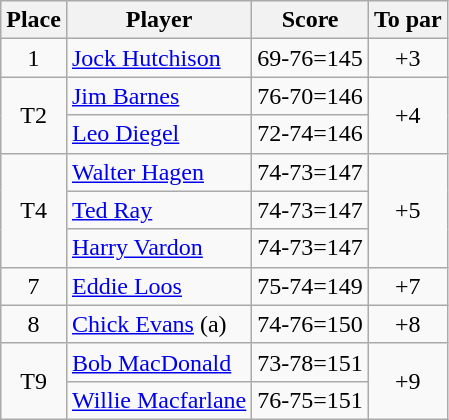<table class=wikitable>
<tr>
<th>Place</th>
<th>Player</th>
<th>Score</th>
<th>To par</th>
</tr>
<tr>
<td align=center>1</td>
<td> <a href='#'>Jock Hutchison</a></td>
<td>69-76=145</td>
<td align=center>+3</td>
</tr>
<tr>
<td rowspan=2 align=center>T2</td>
<td> <a href='#'>Jim Barnes</a></td>
<td>76-70=146</td>
<td rowspan=2 align=center>+4</td>
</tr>
<tr>
<td> <a href='#'>Leo Diegel</a></td>
<td>72-74=146</td>
</tr>
<tr>
<td rowspan=3 align=center>T4</td>
<td> <a href='#'>Walter Hagen</a></td>
<td>74-73=147</td>
<td rowspan=3 align=center>+5</td>
</tr>
<tr>
<td> <a href='#'>Ted Ray</a></td>
<td>74-73=147</td>
</tr>
<tr>
<td> <a href='#'>Harry Vardon</a></td>
<td>74-73=147</td>
</tr>
<tr>
<td align=center>7</td>
<td> <a href='#'>Eddie Loos</a></td>
<td>75-74=149</td>
<td align=center>+7</td>
</tr>
<tr>
<td align=center>8</td>
<td> <a href='#'>Chick Evans</a> (a)</td>
<td>74-76=150</td>
<td align=center>+8</td>
</tr>
<tr>
<td rowspan=2 align=center>T9</td>
<td> <a href='#'>Bob MacDonald</a></td>
<td>73-78=151</td>
<td rowspan=2 align=center>+9</td>
</tr>
<tr>
<td> <a href='#'>Willie Macfarlane</a></td>
<td>76-75=151</td>
</tr>
</table>
